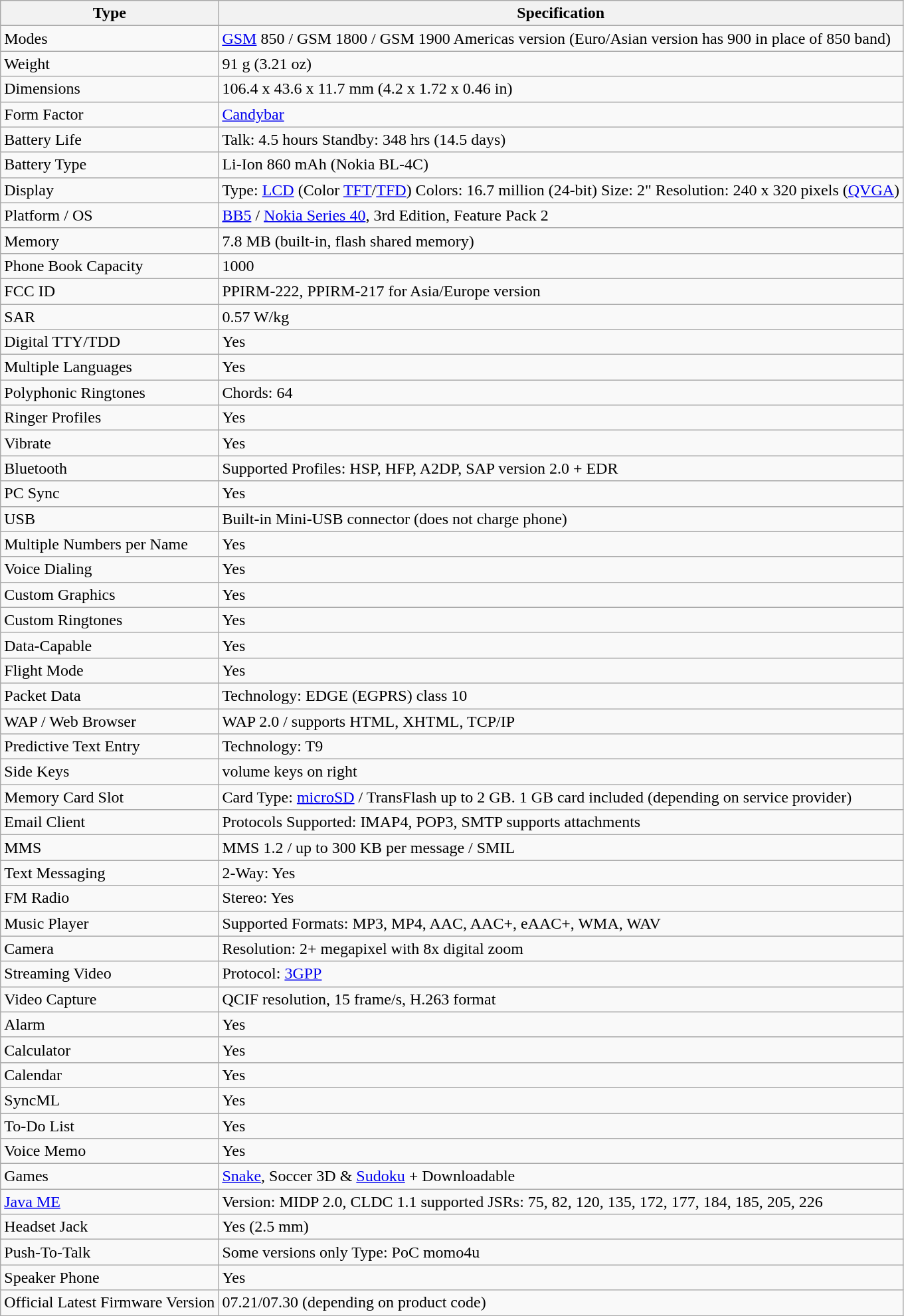<table class="wikitable">
<tr>
<th>Type</th>
<th>Specification</th>
</tr>
<tr>
<td>Modes</td>
<td><a href='#'>GSM</a> 850 / GSM 1800 / GSM 1900 Americas version (Euro/Asian version has 900 in place of 850 band)</td>
</tr>
<tr>
<td>Weight</td>
<td>91 g (3.21 oz)</td>
</tr>
<tr>
<td>Dimensions</td>
<td>106.4 x 43.6 x 11.7 mm (4.2 x 1.72 x 0.46 in)</td>
</tr>
<tr>
<td>Form Factor</td>
<td><a href='#'>Candybar</a></td>
</tr>
<tr>
<td>Battery Life</td>
<td>Talk: 4.5 hours Standby:  348 hrs (14.5 days)</td>
</tr>
<tr>
<td>Battery Type</td>
<td>Li-Ion 860 mAh (Nokia BL-4C)</td>
</tr>
<tr>
<td>Display</td>
<td>Type: <a href='#'>LCD</a> (Color <a href='#'>TFT</a>/<a href='#'>TFD</a>) Colors: 16.7 million (24-bit) Size: 2" Resolution: 240 x 320 pixels (<a href='#'>QVGA</a>)</td>
</tr>
<tr>
<td>Platform / OS</td>
<td><a href='#'>BB5</a> / <a href='#'>Nokia Series 40</a>, 3rd Edition, Feature Pack 2</td>
</tr>
<tr>
<td>Memory</td>
<td>7.8 MB   (built-in, flash shared memory)</td>
</tr>
<tr>
<td>Phone Book Capacity</td>
<td>1000</td>
</tr>
<tr>
<td>FCC ID</td>
<td>PPIRM-222, PPIRM-217 for Asia/Europe version</td>
</tr>
<tr>
<td>SAR</td>
<td>0.57 W/kg</td>
</tr>
<tr>
<td>Digital TTY/TDD</td>
<td>Yes</td>
</tr>
<tr>
<td>Multiple Languages</td>
<td>Yes</td>
</tr>
<tr>
<td>Polyphonic Ringtones</td>
<td>Chords: 64</td>
</tr>
<tr>
<td>Ringer Profiles</td>
<td>Yes</td>
</tr>
<tr>
<td>Vibrate</td>
<td>Yes</td>
</tr>
<tr>
<td>Bluetooth</td>
<td>Supported Profiles: HSP, HFP, A2DP, SAP version 2.0 + EDR</td>
</tr>
<tr>
<td>PC Sync</td>
<td>Yes</td>
</tr>
<tr>
<td>USB</td>
<td>Built-in Mini-USB connector (does not charge phone)</td>
</tr>
<tr>
<td>Multiple Numbers per Name</td>
<td>Yes</td>
</tr>
<tr>
<td>Voice Dialing</td>
<td>Yes</td>
</tr>
<tr>
<td>Custom Graphics</td>
<td>Yes</td>
</tr>
<tr 2.5>
<td>Custom Ringtones</td>
<td>Yes</td>
</tr>
<tr>
<td>Data-Capable</td>
<td>Yes</td>
</tr>
<tr>
<td>Flight Mode</td>
<td>Yes</td>
</tr>
<tr>
<td>Packet Data</td>
<td>Technology: EDGE (EGPRS) class 10</td>
</tr>
<tr>
<td>WAP / Web Browser</td>
<td>WAP 2.0 / supports HTML, XHTML, TCP/IP</td>
</tr>
<tr>
<td>Predictive Text Entry</td>
<td>Technology: T9</td>
</tr>
<tr>
<td>Side Keys</td>
<td>volume keys on right</td>
</tr>
<tr>
<td>Memory Card Slot</td>
<td>Card Type: <a href='#'>microSD</a> / TransFlash up to 2 GB. 1 GB card included (depending on service provider)</td>
</tr>
<tr>
<td>Email Client</td>
<td>Protocols Supported: IMAP4, POP3, SMTP supports attachments</td>
</tr>
<tr>
<td>MMS</td>
<td>MMS 1.2 / up to 300 KB per message / SMIL</td>
</tr>
<tr>
<td>Text Messaging</td>
<td>2-Way: Yes</td>
</tr>
<tr>
<td>FM Radio</td>
<td>Stereo: Yes</td>
</tr>
<tr>
<td>Music Player</td>
<td>Supported Formats: MP3, MP4, AAC, AAC+, eAAC+, WMA, WAV</td>
</tr>
<tr>
<td>Camera</td>
<td>Resolution: 2+ megapixel with 8x digital zoom</td>
</tr>
<tr>
<td>Streaming Video</td>
<td>Protocol: <a href='#'>3GPP</a></td>
</tr>
<tr>
<td>Video Capture</td>
<td>QCIF resolution, 15 frame/s, H.263 format</td>
</tr>
<tr>
<td>Alarm</td>
<td>Yes</td>
</tr>
<tr>
<td>Calculator</td>
<td>Yes</td>
</tr>
<tr>
<td>Calendar</td>
<td>Yes</td>
</tr>
<tr>
<td>SyncML</td>
<td>Yes</td>
</tr>
<tr>
<td>To-Do List</td>
<td>Yes</td>
</tr>
<tr>
<td>Voice Memo</td>
<td>Yes</td>
</tr>
<tr>
<td>Games</td>
<td><a href='#'>Snake</a>, Soccer 3D & <a href='#'>Sudoku</a> + Downloadable</td>
</tr>
<tr>
<td><a href='#'>Java ME</a></td>
<td>Version: MIDP 2.0, CLDC 1.1 supported JSRs: 75, 82, 120, 135, 172, 177, 184, 185, 205, 226</td>
</tr>
<tr>
<td>Headset Jack</td>
<td>Yes (2.5 mm)</td>
</tr>
<tr>
<td>Push-To-Talk</td>
<td>Some versions only Type: PoC momo4u</td>
</tr>
<tr>
<td>Speaker Phone</td>
<td>Yes</td>
</tr>
<tr>
<td>Official Latest Firmware Version</td>
<td>07.21/07.30 (depending on product code)</td>
</tr>
</table>
